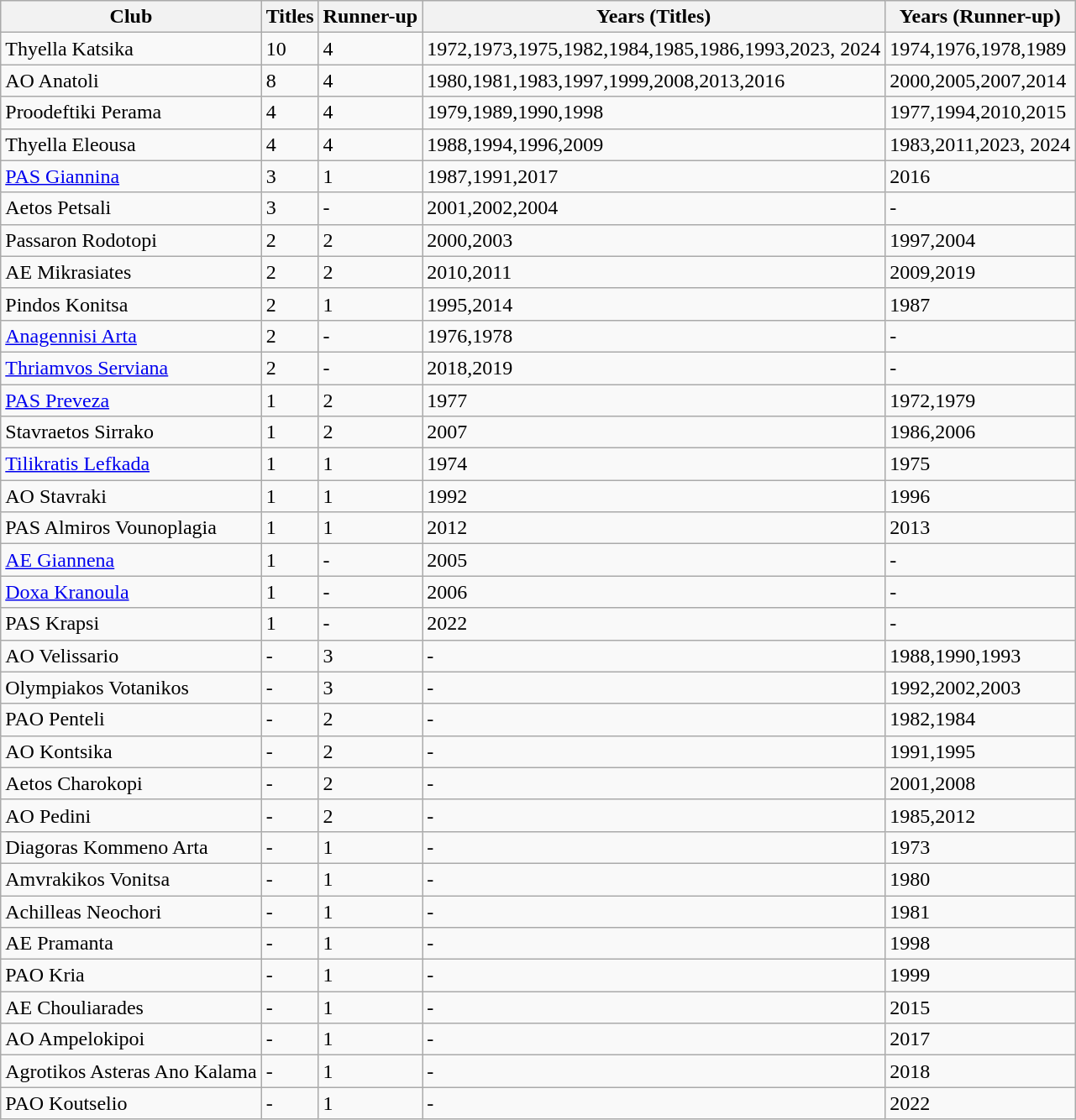<table class="wikitable">
<tr>
<th>Club</th>
<th>Titles</th>
<th>Runner-up</th>
<th>Years (Titles)</th>
<th>Years (Runner-up)</th>
</tr>
<tr>
<td>Thyella Katsika</td>
<td>10</td>
<td>4</td>
<td>1972,1973,1975,1982,1984,1985,1986,1993,2023, 2024</td>
<td>1974,1976,1978,1989</td>
</tr>
<tr>
<td>AO Anatoli</td>
<td>8</td>
<td>4</td>
<td>1980,1981,1983,1997,1999,2008,2013,2016</td>
<td>2000,2005,2007,2014</td>
</tr>
<tr>
<td>Proodeftiki Perama</td>
<td>4</td>
<td>4</td>
<td>1979,1989,1990,1998</td>
<td>1977,1994,2010,2015</td>
</tr>
<tr>
<td>Thyella Eleousa</td>
<td>4</td>
<td>4</td>
<td>1988,1994,1996,2009</td>
<td>1983,2011,2023, 2024</td>
</tr>
<tr>
<td><a href='#'>PAS Giannina</a></td>
<td>3</td>
<td>1</td>
<td>1987,1991,2017</td>
<td>2016</td>
</tr>
<tr>
<td>Aetos Petsali</td>
<td>3</td>
<td>-</td>
<td>2001,2002,2004</td>
<td>-</td>
</tr>
<tr>
<td>Passaron Rodotopi</td>
<td>2</td>
<td>2</td>
<td>2000,2003</td>
<td>1997,2004</td>
</tr>
<tr>
<td>AE Mikrasiates</td>
<td>2</td>
<td>2</td>
<td>2010,2011</td>
<td>2009,2019</td>
</tr>
<tr>
<td>Pindos Konitsa</td>
<td>2</td>
<td>1</td>
<td>1995,2014</td>
<td>1987</td>
</tr>
<tr>
<td><a href='#'>Anagennisi Arta</a></td>
<td>2</td>
<td>-</td>
<td>1976,1978</td>
<td>-</td>
</tr>
<tr>
<td><a href='#'>Thriamvos Serviana</a></td>
<td>2</td>
<td>-</td>
<td>2018,2019</td>
<td>-</td>
</tr>
<tr>
<td><a href='#'>PAS Preveza</a></td>
<td>1</td>
<td>2</td>
<td>1977</td>
<td>1972,1979</td>
</tr>
<tr>
<td>Stavraetos Sirrako</td>
<td>1</td>
<td>2</td>
<td>2007</td>
<td>1986,2006</td>
</tr>
<tr>
<td><a href='#'>Tilikratis Lefkada</a></td>
<td>1</td>
<td>1</td>
<td>1974</td>
<td>1975</td>
</tr>
<tr>
<td>AO Stavraki</td>
<td>1</td>
<td>1</td>
<td>1992</td>
<td>1996</td>
</tr>
<tr>
<td>PAS Almiros Vounoplagia</td>
<td>1</td>
<td>1</td>
<td>2012</td>
<td>2013</td>
</tr>
<tr>
<td><a href='#'>AE Giannena</a></td>
<td>1</td>
<td>-</td>
<td>2005</td>
<td>-</td>
</tr>
<tr>
<td><a href='#'>Doxa Kranoula</a></td>
<td>1</td>
<td>-</td>
<td>2006</td>
<td>-</td>
</tr>
<tr>
<td>PAS Krapsi</td>
<td>1</td>
<td>-</td>
<td>2022</td>
<td>-</td>
</tr>
<tr>
<td>AO Velissario</td>
<td>-</td>
<td>3</td>
<td>-</td>
<td>1988,1990,1993</td>
</tr>
<tr>
<td>Olympiakos Votanikos</td>
<td>-</td>
<td>3</td>
<td>-</td>
<td>1992,2002,2003</td>
</tr>
<tr>
<td>PAO Penteli</td>
<td>-</td>
<td>2</td>
<td>-</td>
<td>1982,1984</td>
</tr>
<tr>
<td>AO Kontsika</td>
<td>-</td>
<td>2</td>
<td>-</td>
<td>1991,1995</td>
</tr>
<tr>
<td>Aetos Charokopi</td>
<td>-</td>
<td>2</td>
<td>-</td>
<td>2001,2008</td>
</tr>
<tr>
<td>AO Pedini</td>
<td>-</td>
<td>2</td>
<td>-</td>
<td>1985,2012</td>
</tr>
<tr>
<td>Diagoras Kommeno Arta</td>
<td>-</td>
<td>1</td>
<td>-</td>
<td>1973</td>
</tr>
<tr>
<td>Amvrakikos Vonitsa</td>
<td>-</td>
<td>1</td>
<td>-</td>
<td>1980</td>
</tr>
<tr>
<td>Achilleas Neochori</td>
<td>-</td>
<td>1</td>
<td>-</td>
<td>1981</td>
</tr>
<tr>
<td>AE Pramanta</td>
<td>-</td>
<td>1</td>
<td>-</td>
<td>1998</td>
</tr>
<tr>
<td>PAO Kria</td>
<td>-</td>
<td>1</td>
<td>-</td>
<td>1999</td>
</tr>
<tr>
<td>AE Chouliarades</td>
<td>-</td>
<td>1</td>
<td>-</td>
<td>2015</td>
</tr>
<tr>
<td>AO Ampelokipoi</td>
<td>-</td>
<td>1</td>
<td>-</td>
<td>2017</td>
</tr>
<tr>
<td>Agrotikos Asteras  Ano Kalama</td>
<td>-</td>
<td>1</td>
<td>-</td>
<td>2018</td>
</tr>
<tr>
<td>PAO Koutselio</td>
<td>-</td>
<td>1</td>
<td>-</td>
<td>2022</td>
</tr>
</table>
